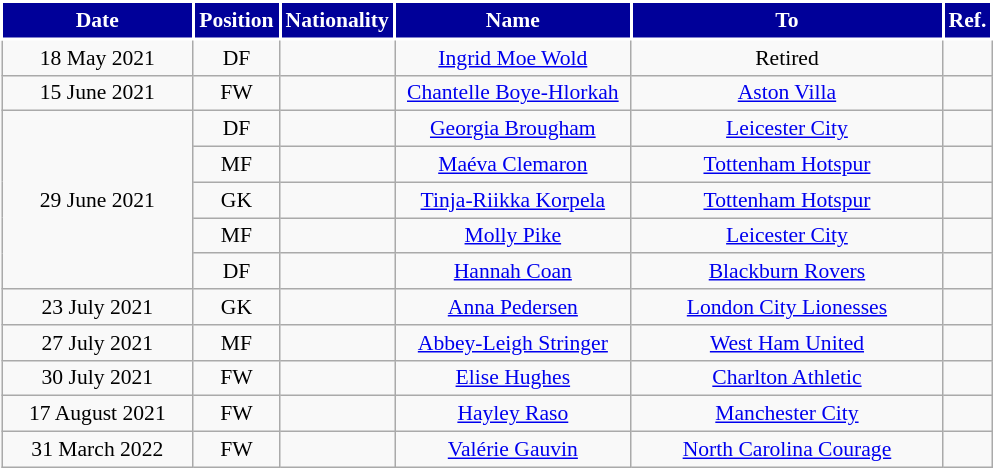<table class="wikitable" style="text-align:center; font-size:90%; ">
<tr>
<th style="background:#000099;color:white;border:2px solid #ffffff; width:120px;">Date</th>
<th style="background:#000099;color:white;border:2px solid #ffffff; width:50px;">Position</th>
<th style="background:#000099;color:white;border:2px solid #ffffff; width:50px;">Nationality</th>
<th style="background:#000099;color:white;border:2px solid #ffffff; width:150px;">Name</th>
<th style="background:#000099;color:white;border:2px solid #ffffff; width:200px;">To</th>
<th style="background:#000099;color:white;border:2px solid #ffffff; width:25px;">Ref.</th>
</tr>
<tr>
<td>18 May 2021</td>
<td>DF</td>
<td></td>
<td><a href='#'>Ingrid Moe Wold</a></td>
<td>Retired</td>
<td></td>
</tr>
<tr>
<td>15 June 2021</td>
<td>FW</td>
<td></td>
<td><a href='#'>Chantelle Boye-Hlorkah</a></td>
<td> <a href='#'>Aston Villa</a></td>
<td></td>
</tr>
<tr>
<td rowspan="5">29 June 2021</td>
<td>DF</td>
<td></td>
<td><a href='#'>Georgia Brougham</a></td>
<td> <a href='#'>Leicester City</a></td>
<td></td>
</tr>
<tr>
<td>MF</td>
<td></td>
<td><a href='#'>Maéva Clemaron</a></td>
<td> <a href='#'>Tottenham Hotspur</a></td>
<td></td>
</tr>
<tr>
<td>GK</td>
<td></td>
<td><a href='#'>Tinja-Riikka Korpela</a></td>
<td> <a href='#'>Tottenham Hotspur</a></td>
<td></td>
</tr>
<tr>
<td>MF</td>
<td></td>
<td><a href='#'>Molly Pike</a></td>
<td> <a href='#'>Leicester City</a></td>
<td></td>
</tr>
<tr>
<td>DF</td>
<td></td>
<td><a href='#'>Hannah Coan</a></td>
<td> <a href='#'>Blackburn Rovers</a></td>
<td></td>
</tr>
<tr>
<td>23 July 2021</td>
<td>GK</td>
<td></td>
<td><a href='#'>Anna Pedersen</a></td>
<td> <a href='#'>London City Lionesses</a></td>
<td></td>
</tr>
<tr>
<td>27 July 2021</td>
<td>MF</td>
<td></td>
<td><a href='#'>Abbey-Leigh Stringer</a></td>
<td> <a href='#'>West Ham United</a></td>
<td></td>
</tr>
<tr>
<td>30 July 2021</td>
<td>FW</td>
<td></td>
<td><a href='#'>Elise Hughes</a></td>
<td> <a href='#'>Charlton Athletic</a></td>
<td></td>
</tr>
<tr>
<td>17 August 2021</td>
<td>FW</td>
<td></td>
<td><a href='#'>Hayley Raso</a></td>
<td> <a href='#'>Manchester City</a></td>
<td></td>
</tr>
<tr>
<td>31 March 2022</td>
<td>FW</td>
<td></td>
<td><a href='#'>Valérie Gauvin</a></td>
<td> <a href='#'>North Carolina Courage</a></td>
<td></td>
</tr>
</table>
